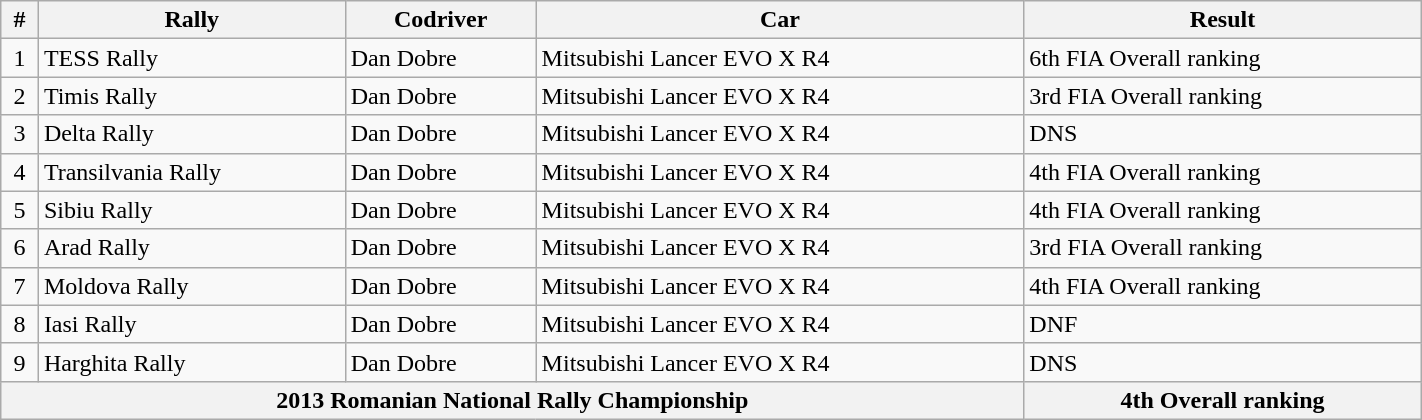<table class="wikitable" width="75%">
<tr>
<th>#</th>
<th>Rally</th>
<th>Codriver</th>
<th>Car</th>
<th>Result</th>
</tr>
<tr>
<td align="center">1</td>
<td>TESS Rally</td>
<td>Dan Dobre</td>
<td>Mitsubishi Lancer EVO X R4</td>
<td>6th FIA Overall ranking</td>
</tr>
<tr>
<td align="center">2</td>
<td>Timis Rally</td>
<td>Dan Dobre</td>
<td>Mitsubishi Lancer EVO X R4</td>
<td>3rd FIA Overall ranking</td>
</tr>
<tr>
<td align="center">3</td>
<td>Delta Rally</td>
<td>Dan Dobre</td>
<td>Mitsubishi Lancer EVO X R4</td>
<td>DNS</td>
</tr>
<tr>
<td align="center">4</td>
<td>Transilvania Rally</td>
<td>Dan Dobre</td>
<td>Mitsubishi Lancer EVO X R4</td>
<td>4th FIA Overall ranking</td>
</tr>
<tr>
<td align="center">5</td>
<td>Sibiu Rally</td>
<td>Dan Dobre</td>
<td>Mitsubishi Lancer EVO X R4</td>
<td>4th FIA Overall ranking</td>
</tr>
<tr>
<td align="center">6</td>
<td>Arad Rally</td>
<td>Dan Dobre</td>
<td>Mitsubishi Lancer EVO X R4</td>
<td>3rd FIA Overall ranking</td>
</tr>
<tr>
<td align="center">7</td>
<td>Moldova Rally</td>
<td>Dan Dobre</td>
<td>Mitsubishi Lancer EVO X R4</td>
<td>4th FIA Overall ranking</td>
</tr>
<tr>
<td align="center">8</td>
<td>Iasi Rally</td>
<td>Dan Dobre</td>
<td>Mitsubishi Lancer EVO X R4</td>
<td>DNF</td>
</tr>
<tr>
<td align="center">9</td>
<td>Harghita Rally</td>
<td>Dan Dobre</td>
<td>Mitsubishi Lancer EVO X R4</td>
<td>DNS</td>
</tr>
<tr>
<th scope="row" colspan=4>2013 Romanian National Rally Championship</th>
<th>4th Overall ranking</th>
</tr>
</table>
